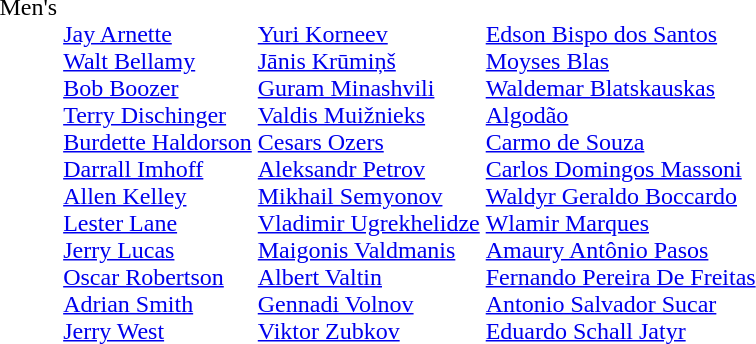<table>
<tr valign="top">
<td>Men's <br></td>
<td> <br><a href='#'>Jay Arnette</a><br><a href='#'>Walt Bellamy</a><br><a href='#'>Bob Boozer</a><br><a href='#'>Terry Dischinger</a><br><a href='#'>Burdette Haldorson</a><br><a href='#'>Darrall Imhoff</a><br><a href='#'>Allen Kelley</a><br><a href='#'>Lester Lane</a><br><a href='#'>Jerry Lucas</a><br><a href='#'>Oscar Robertson</a><br><a href='#'>Adrian Smith</a><br><a href='#'>Jerry West</a></td>
<td> <br><a href='#'>Yuri Korneev</a><br><a href='#'>Jānis Krūmiņš</a><br><a href='#'>Guram Minashvili</a><br><a href='#'>Valdis Muižnieks</a><br><a href='#'>Cesars Ozers</a><br><a href='#'>Aleksandr Petrov</a><br><a href='#'>Mikhail Semyonov</a><br><a href='#'>Vladimir Ugrekhelidze</a><br><a href='#'>Maigonis Valdmanis</a><br><a href='#'>Albert Valtin</a><br><a href='#'>Gennadi Volnov</a><br><a href='#'>Viktor Zubkov</a></td>
<td> <br><a href='#'>Edson Bispo dos Santos</a><br><a href='#'>Moyses Blas</a><br><a href='#'>Waldemar Blatskauskas</a><br><a href='#'>Algodão</a><br><a href='#'>Carmo de Souza</a><br><a href='#'>Carlos Domingos Massoni</a><br><a href='#'>Waldyr Geraldo Boccardo</a><br><a href='#'>Wlamir Marques</a><br><a href='#'>Amaury Antônio Pasos</a><br><a href='#'>Fernando Pereira De Freitas</a><br><a href='#'>Antonio Salvador Sucar</a><br><a href='#'>Eduardo Schall Jatyr</a></td>
</tr>
</table>
